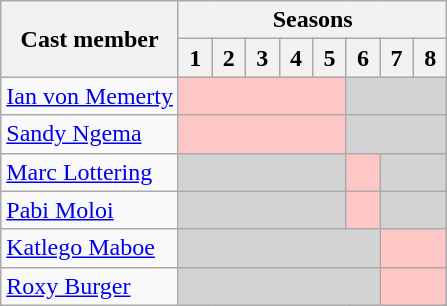<table class="wikitable" style="margin:left; font-size:100%">
<tr>
<th rowspan="2">Cast member</th>
<th colspan="8" style="text-align:center">Seasons</th>
</tr>
<tr>
<th width="15">1</th>
<th width="15">2</th>
<th width="15">3</th>
<th width="15">4</th>
<th width="15">5</th>
<th width="15">6</th>
<th width="15">7</th>
<th width="15">8</th>
</tr>
<tr>
<td><a href='#'>Ian von Memerty</a></td>
<td colspan="5" style="background:#ffc6c6"></td>
<td colspan="3" style="background:lightgrey"></td>
</tr>
<tr>
<td><a href='#'>Sandy Ngema</a></td>
<td colspan="5" style="background:#ffc6c6"></td>
<td colspan="3" style="background:lightgrey"></td>
</tr>
<tr>
<td><a href='#'>Marc Lottering</a></td>
<td colspan="5" style="background:lightgrey"></td>
<td colspan="1" style="background:#ffc6c6"></td>
<td colspan="2" style="background:lightgrey"></td>
</tr>
<tr>
<td><a href='#'>Pabi Moloi</a></td>
<td colspan="5" style="background:lightgrey"></td>
<td colspan="1" style="background:#ffc6c6"></td>
<td colspan="2" style="background:lightgrey"></td>
</tr>
<tr>
<td><a href='#'>Katlego Maboe</a></td>
<td colspan="6" style="background:lightgrey"></td>
<td colspan="2" style="background:#ffc6c6"></td>
</tr>
<tr>
<td><a href='#'>Roxy Burger</a></td>
<td colspan="6" style="background:lightgrey"></td>
<td colspan="2" style="background:#ffc6c6"></td>
</tr>
</table>
